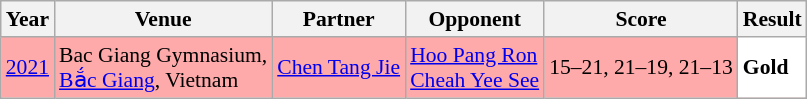<table class="sortable wikitable" style="font-size: 90%;">
<tr>
<th>Year</th>
<th>Venue</th>
<th>Partner</th>
<th>Opponent</th>
<th>Score</th>
<th>Result</th>
</tr>
<tr style="background:#FFAAAA">
<td align="center"><a href='#'>2021</a></td>
<td align="left">Bac Giang Gymnasium,<br><a href='#'>Bắc Giang</a>, Vietnam</td>
<td align="left"> <a href='#'>Chen Tang Jie</a></td>
<td align="left"> <a href='#'>Hoo Pang Ron</a><br> <a href='#'>Cheah Yee See</a></td>
<td align="left">15–21, 21–19, 21–13</td>
<td style="text-align:left; background:white"> <strong>Gold</strong></td>
</tr>
</table>
